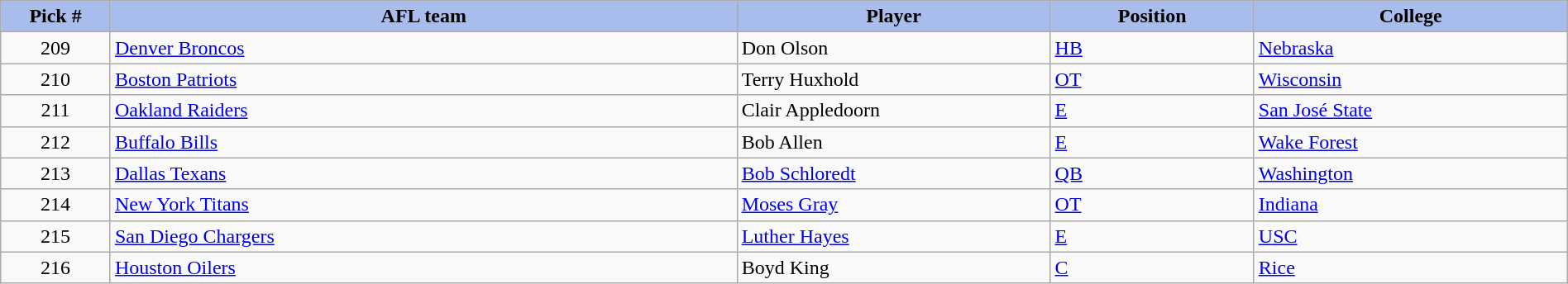<table class="wikitable sortable sortable" style="width: 100%">
<tr>
<th style="background:#A8BDEC;" width=7%>Pick #</th>
<th width=40% style="background:#A8BDEC;">AFL team</th>
<th width=20% style="background:#A8BDEC;">Player</th>
<th width=13% style="background:#A8BDEC;">Position</th>
<th style="background:#A8BDEC;">College</th>
</tr>
<tr>
<td align="center">209</td>
<td><a href='#'>Denver Broncos</a></td>
<td>Don Olson</td>
<td><a href='#'>HB</a></td>
<td><a href='#'>Nebraska</a></td>
</tr>
<tr>
<td align="center">210</td>
<td><a href='#'>Boston Patriots</a></td>
<td>Terry Huxhold</td>
<td><a href='#'>OT</a></td>
<td><a href='#'>Wisconsin</a></td>
</tr>
<tr>
<td align="center">211</td>
<td><a href='#'>Oakland Raiders</a></td>
<td>Clair Appledoorn</td>
<td><a href='#'>E</a></td>
<td><a href='#'>San José State</a></td>
</tr>
<tr>
<td align="center">212</td>
<td><a href='#'>Buffalo Bills</a></td>
<td>Bob Allen</td>
<td><a href='#'>E</a></td>
<td><a href='#'>Wake Forest</a></td>
</tr>
<tr>
<td align="center">213</td>
<td><a href='#'>Dallas Texans</a></td>
<td><a href='#'>Bob Schloredt</a></td>
<td><a href='#'>QB</a></td>
<td><a href='#'>Washington</a></td>
</tr>
<tr>
<td align="center">214</td>
<td><a href='#'>New York Titans</a></td>
<td><a href='#'>Moses Gray</a></td>
<td><a href='#'>OT</a></td>
<td><a href='#'>Indiana</a></td>
</tr>
<tr>
<td align="center">215</td>
<td><a href='#'>San Diego Chargers</a></td>
<td><a href='#'>Luther Hayes</a></td>
<td><a href='#'>E</a></td>
<td><a href='#'>USC</a></td>
</tr>
<tr>
<td align="center">216</td>
<td><a href='#'>Houston Oilers</a></td>
<td>Boyd King</td>
<td><a href='#'>C</a></td>
<td><a href='#'>Rice</a></td>
</tr>
</table>
